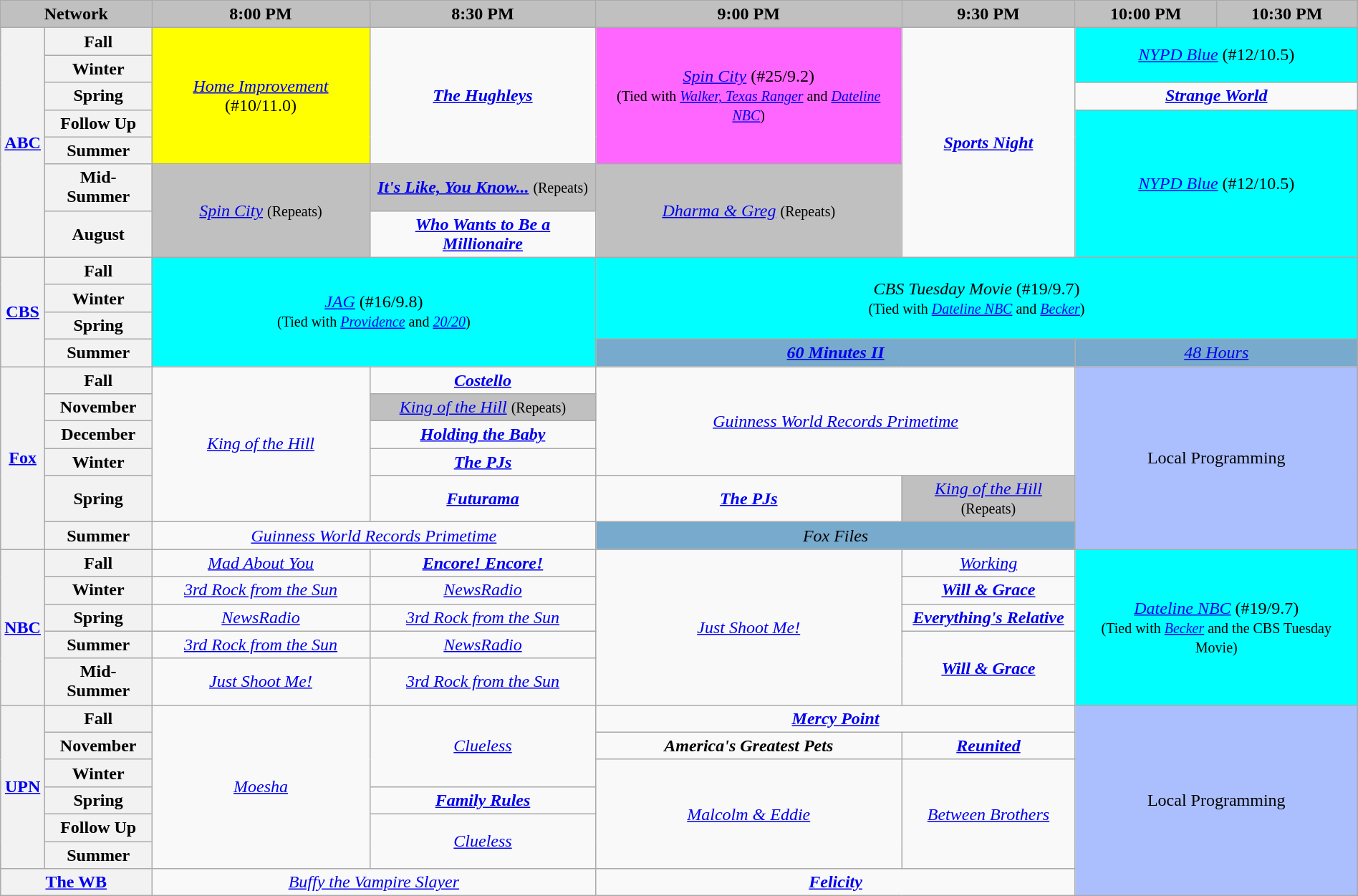<table class="wikitable" style="width:100%;margin-right:0;text-align:center">
<tr>
<th colspan="2" style="background-color:#C0C0C0;text-align:center">Network</th>
<th style="background-color:#C0C0C0;text-align:center">8:00 PM</th>
<th style="background-color:#C0C0C0;text-align:center">8:30 PM</th>
<th style="background-color:#C0C0C0;text-align:center">9:00 PM</th>
<th style="background-color:#C0C0C0;text-align:center">9:30 PM</th>
<th style="background-color:#C0C0C0;text-align:center">10:00 PM</th>
<th style="background-color:#C0C0C0;text-align:center">10:30 PM</th>
</tr>
<tr>
<th rowspan="7"><a href='#'>ABC</a></th>
<th>Fall</th>
<td bgcolor="#FFFF00" rowspan="5"><em><a href='#'>Home Improvement</a></em> (#10/11.0)</td>
<td rowspan="5"><strong><em><a href='#'>The Hughleys</a></em></strong></td>
<td bgcolor="#FF66FF" rowspan="5"><em><a href='#'>Spin City</a></em> (#25/9.2)<br><small>(Tied with <em><a href='#'>Walker, Texas Ranger</a></em> and <em><a href='#'>Dateline NBC</a></em>)</small></td>
<td rowspan="7"><strong><em><a href='#'>Sports Night</a></em></strong></td>
<td bgcolor="#00FFFF" colspan="2" rowspan="2"><em><a href='#'>NYPD Blue</a></em> (#12/10.5)</td>
</tr>
<tr>
<th>Winter</th>
</tr>
<tr>
<th>Spring</th>
<td colspan="2"><strong><em><a href='#'>Strange World</a></em></strong></td>
</tr>
<tr>
<th>Follow Up</th>
<td bgcolor="#00FFFF" colspan="2" rowspan="4"><em><a href='#'>NYPD Blue</a></em> (#12/10.5)</td>
</tr>
<tr>
<th>Summer</th>
</tr>
<tr>
<th>Mid-Summer</th>
<td bgcolor="#C0C0C0" rowspan="2"><em><a href='#'>Spin City</a></em> <small>(Repeats)</small></td>
<td bgcolor="#C0C0C0"><strong><em><a href='#'>It's Like, You Know...</a></em></strong> <small>(Repeats)</small></td>
<td bgcolor="#C0C0C0" rowspan="2"><em><a href='#'>Dharma & Greg</a></em> <small>(Repeats)</small></td>
</tr>
<tr>
<th>August</th>
<td><strong><em><a href='#'>Who Wants to Be a Millionaire</a></em></strong></td>
</tr>
<tr>
<th rowspan="4"><a href='#'>CBS</a></th>
<th>Fall</th>
<td bgcolor="#00FFFF" rowspan="4" colspan="2"><em><a href='#'>JAG</a></em> (#16/9.8)<br><small>(Tied with <em><a href='#'>Providence</a></em> and <em><a href='#'>20/20</a></em>)</small></td>
<td bgcolor="#00FFFF" rowspan="3" colspan="4"><em>CBS Tuesday Movie</em> (#19/9.7)<br><small>(Tied with <em><a href='#'>Dateline NBC</a></em> and <em><a href='#'>Becker</a></em>)</small></td>
</tr>
<tr>
<th>Winter</th>
</tr>
<tr>
<th>Spring</th>
</tr>
<tr>
<th>Summer</th>
<td bgcolor="#77AACC" colspan="2"><strong><em><a href='#'>60 Minutes II</a></em></strong></td>
<td colspan="2" bgcolor="#77AACC"><em><a href='#'>48 Hours</a></em></td>
</tr>
<tr>
<th rowspan="6"><a href='#'>Fox</a></th>
<th>Fall</th>
<td rowspan="5"><em><a href='#'>King of the Hill</a></em></td>
<td><strong><em><a href='#'>Costello</a></em></strong></td>
<td rowspan="4" colspan="2"><em><a href='#'>Guinness World Records Primetime</a></em></td>
<td bgcolor="#abbfff" rowspan="6" colspan="2">Local Programming</td>
</tr>
<tr>
<th>November</th>
<td bgcolor="#C0C0C0"><em><a href='#'>King of the Hill</a></em> <small>(Repeats)</small></td>
</tr>
<tr>
<th>December</th>
<td><strong><em><a href='#'>Holding the Baby</a></em></strong></td>
</tr>
<tr>
<th>Winter</th>
<td><strong><em><a href='#'>The PJs</a></em></strong></td>
</tr>
<tr>
<th>Spring</th>
<td><strong><em><a href='#'>Futurama</a></em></strong></td>
<td><strong><em><a href='#'>The PJs</a></em></strong></td>
<td bgcolor="#C0C0C0"><em><a href='#'>King of the Hill</a></em> <small>(Repeats)</small></td>
</tr>
<tr>
<th>Summer</th>
<td colspan="2"><em><a href='#'>Guinness World Records Primetime</a></em></td>
<td colspan="2" bgcolor="#77AACC"><em>Fox Files</em></td>
</tr>
<tr>
<th rowspan="5"><a href='#'>NBC</a></th>
<th>Fall</th>
<td><em><a href='#'>Mad About You</a></em></td>
<td><strong><em><a href='#'>Encore! Encore!</a></em></strong></td>
<td rowspan="5"><em><a href='#'>Just Shoot Me!</a></em></td>
<td><em><a href='#'>Working</a></em></td>
<td bgcolor="#00FFFF" rowspan="5" colspan="2"><em><a href='#'>Dateline NBC</a></em> (#19/9.7)<br><small>(Tied with <em><a href='#'>Becker</a></em> and the CBS Tuesday Movie)</small></td>
</tr>
<tr>
<th>Winter</th>
<td><em><a href='#'>3rd Rock from the Sun</a></em></td>
<td><em><a href='#'>NewsRadio</a></em></td>
<td><strong><em><a href='#'>Will & Grace</a></em></strong></td>
</tr>
<tr>
<th>Spring</th>
<td><em><a href='#'>NewsRadio</a></em></td>
<td><em><a href='#'>3rd Rock from the Sun</a></em></td>
<td><strong><em><a href='#'>Everything's Relative</a></em></strong></td>
</tr>
<tr>
<th>Summer</th>
<td><em><a href='#'>3rd Rock from the Sun</a></em></td>
<td><em><a href='#'>NewsRadio</a></em></td>
<td rowspan="2"><strong><em><a href='#'>Will & Grace</a></em></strong></td>
</tr>
<tr>
<th>Mid-Summer</th>
<td><em><a href='#'>Just Shoot Me!</a></em></td>
<td><em><a href='#'>3rd Rock from the Sun</a></em></td>
</tr>
<tr>
<th rowspan="6"><a href='#'>UPN</a></th>
<th>Fall</th>
<td rowspan="6"><em><a href='#'>Moesha</a></em></td>
<td rowspan="3"><em><a href='#'>Clueless</a></em></td>
<td colspan="2"><strong><em><a href='#'>Mercy Point</a></em></strong></td>
<td bgcolor="#abbfff" rowspan="7" colspan="2">Local Programming</td>
</tr>
<tr>
<th>November</th>
<td><strong><em>America's Greatest Pets</em></strong></td>
<td><strong><em><a href='#'>Reunited</a></em></strong></td>
</tr>
<tr>
<th>Winter</th>
<td rowspan="4"><em><a href='#'>Malcolm & Eddie</a></em></td>
<td rowspan="4"><em><a href='#'>Between Brothers</a></em></td>
</tr>
<tr>
<th>Spring</th>
<td><strong><em><a href='#'>Family Rules</a></em></strong></td>
</tr>
<tr>
<th>Follow Up</th>
<td rowspan="2"><em><a href='#'>Clueless</a></em></td>
</tr>
<tr>
<th>Summer</th>
</tr>
<tr>
<th colspan="2"><a href='#'>The WB</a></th>
<td colspan="2"><em><a href='#'>Buffy the Vampire Slayer</a></em></td>
<td colspan="2"><strong><em><a href='#'>Felicity</a></em></strong></td>
</tr>
</table>
